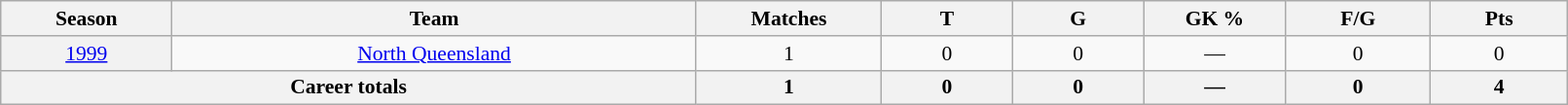<table class="wikitable sortable"  style="font-size:90%; text-align:center; width:85%;">
<tr>
<th width=2%>Season</th>
<th width=8%>Team</th>
<th width=2%>Matches</th>
<th width=2%>T</th>
<th width=2%>G</th>
<th width=2%>GK %</th>
<th width=2%>F/G</th>
<th width=2%>Pts</th>
</tr>
<tr>
<th scope="row" style="text-align:center; font-weight:normal"><a href='#'>1999</a></th>
<td style="text-align:center;"> <a href='#'>North Queensland</a></td>
<td>1</td>
<td>0</td>
<td>0</td>
<td>—</td>
<td>0</td>
<td>0</td>
</tr>
<tr class="sortbottom">
<th colspan=2>Career totals</th>
<th>1</th>
<th>0</th>
<th>0</th>
<th>—</th>
<th>0</th>
<th>4</th>
</tr>
</table>
